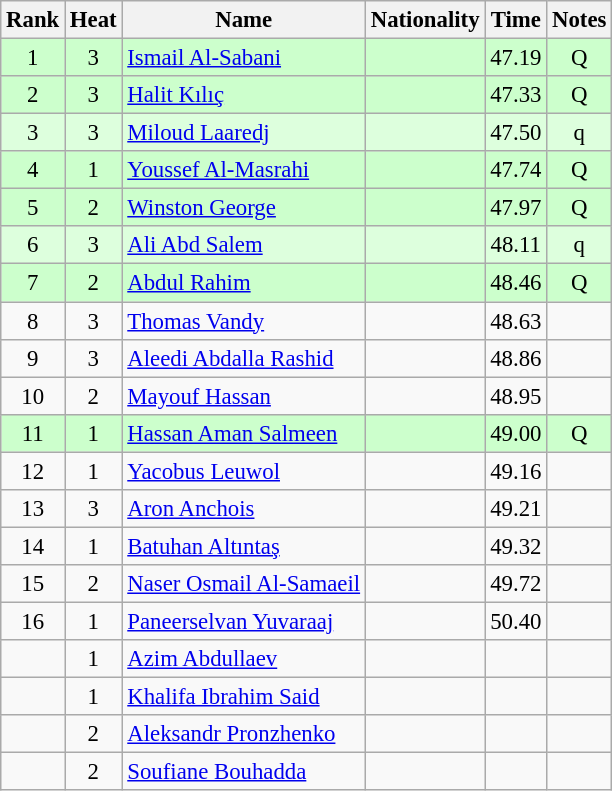<table class="wikitable sortable" style="text-align:center;font-size:95%">
<tr>
<th>Rank</th>
<th>Heat</th>
<th>Name</th>
<th>Nationality</th>
<th>Time</th>
<th>Notes</th>
</tr>
<tr bgcolor=ccffcc>
<td>1</td>
<td>3</td>
<td align=left><a href='#'>Ismail Al-Sabani</a></td>
<td align=left></td>
<td>47.19</td>
<td>Q</td>
</tr>
<tr bgcolor=ccffcc>
<td>2</td>
<td>3</td>
<td align=left><a href='#'>Halit Kılıç</a></td>
<td align=left></td>
<td>47.33</td>
<td>Q</td>
</tr>
<tr bgcolor=ddffdd>
<td>3</td>
<td>3</td>
<td align=left><a href='#'>Miloud Laaredj</a></td>
<td align=left></td>
<td>47.50</td>
<td>q</td>
</tr>
<tr bgcolor=ccffcc>
<td>4</td>
<td>1</td>
<td align=left><a href='#'>Youssef Al-Masrahi</a></td>
<td align=left></td>
<td>47.74</td>
<td>Q</td>
</tr>
<tr bgcolor=ccffcc>
<td>5</td>
<td>2</td>
<td align=left><a href='#'>Winston George</a></td>
<td align=left></td>
<td>47.97</td>
<td>Q</td>
</tr>
<tr bgcolor=ddffdd>
<td>6</td>
<td>3</td>
<td align=left><a href='#'>Ali Abd Salem</a></td>
<td align=left></td>
<td>48.11</td>
<td>q</td>
</tr>
<tr bgcolor=ccffcc>
<td>7</td>
<td>2</td>
<td align=left><a href='#'>Abdul Rahim</a></td>
<td align=left></td>
<td>48.46</td>
<td>Q</td>
</tr>
<tr>
<td>8</td>
<td>3</td>
<td align=left><a href='#'>Thomas Vandy</a></td>
<td align=left></td>
<td>48.63</td>
<td></td>
</tr>
<tr>
<td>9</td>
<td>3</td>
<td align=left><a href='#'>Aleedi Abdalla Rashid</a></td>
<td align=left></td>
<td>48.86</td>
<td></td>
</tr>
<tr>
<td>10</td>
<td>2</td>
<td align=left><a href='#'>Mayouf Hassan</a></td>
<td align=left></td>
<td>48.95</td>
<td></td>
</tr>
<tr bgcolor=ccffcc>
<td>11</td>
<td>1</td>
<td align=left><a href='#'>Hassan Aman Salmeen</a></td>
<td align=left></td>
<td>49.00</td>
<td>Q</td>
</tr>
<tr>
<td>12</td>
<td>1</td>
<td align=left><a href='#'>Yacobus Leuwol</a></td>
<td align=left></td>
<td>49.16</td>
<td></td>
</tr>
<tr>
<td>13</td>
<td>3</td>
<td align=left><a href='#'>Aron Anchois</a></td>
<td align=left></td>
<td>49.21</td>
<td></td>
</tr>
<tr>
<td>14</td>
<td>1</td>
<td align=left><a href='#'>Batuhan Altıntaş</a></td>
<td align=left></td>
<td>49.32</td>
<td></td>
</tr>
<tr>
<td>15</td>
<td>2</td>
<td align=left><a href='#'>Naser Osmail Al-Samaeil</a></td>
<td align=left></td>
<td>49.72</td>
<td></td>
</tr>
<tr>
<td>16</td>
<td>1</td>
<td align=left><a href='#'>Paneerselvan Yuvaraaj</a></td>
<td align=left></td>
<td>50.40</td>
<td></td>
</tr>
<tr>
<td></td>
<td>1</td>
<td align=left><a href='#'>Azim Abdullaev</a></td>
<td align=left></td>
<td></td>
<td></td>
</tr>
<tr>
<td></td>
<td>1</td>
<td align=left><a href='#'>Khalifa Ibrahim Said</a></td>
<td align=left></td>
<td></td>
<td></td>
</tr>
<tr>
<td></td>
<td>2</td>
<td align=left><a href='#'>Aleksandr Pronzhenko</a></td>
<td align=left></td>
<td></td>
<td></td>
</tr>
<tr>
<td></td>
<td>2</td>
<td align=left><a href='#'>Soufiane Bouhadda</a></td>
<td align=left></td>
<td></td>
<td></td>
</tr>
</table>
